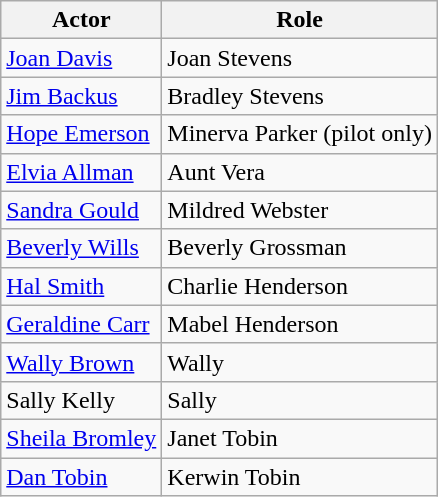<table class="wikitable">
<tr>
<th>Actor</th>
<th>Role</th>
</tr>
<tr>
<td><a href='#'>Joan Davis</a></td>
<td>Joan Stevens</td>
</tr>
<tr>
<td><a href='#'>Jim Backus</a></td>
<td>Bradley Stevens</td>
</tr>
<tr>
<td><a href='#'>Hope Emerson</a></td>
<td>Minerva Parker (pilot only)</td>
</tr>
<tr>
<td><a href='#'>Elvia Allman</a></td>
<td>Aunt Vera</td>
</tr>
<tr>
<td><a href='#'>Sandra Gould</a></td>
<td>Mildred Webster</td>
</tr>
<tr>
<td><a href='#'>Beverly Wills</a></td>
<td>Beverly Grossman</td>
</tr>
<tr>
<td><a href='#'>Hal Smith</a></td>
<td>Charlie Henderson</td>
</tr>
<tr>
<td><a href='#'>Geraldine Carr</a></td>
<td>Mabel Henderson</td>
</tr>
<tr>
<td><a href='#'>Wally Brown</a></td>
<td>Wally</td>
</tr>
<tr>
<td>Sally Kelly</td>
<td>Sally</td>
</tr>
<tr>
<td><a href='#'>Sheila Bromley</a></td>
<td>Janet Tobin</td>
</tr>
<tr>
<td><a href='#'>Dan Tobin</a></td>
<td>Kerwin Tobin</td>
</tr>
</table>
